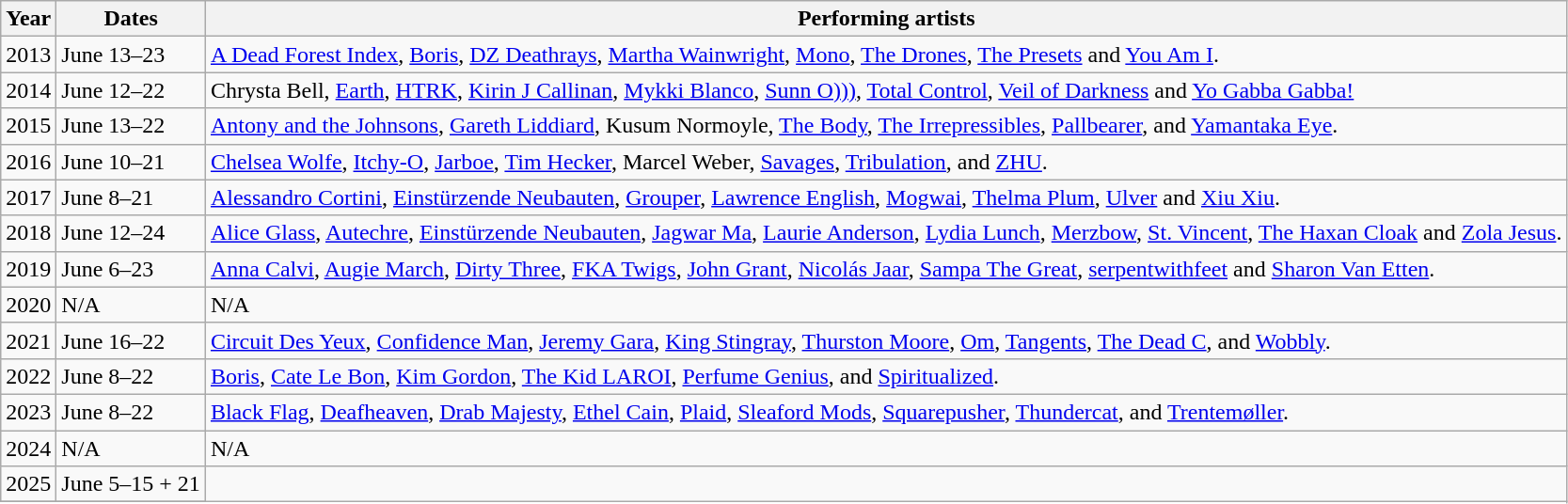<table class="wikitable">
<tr>
<th>Year</th>
<th>Dates</th>
<th>Performing artists</th>
</tr>
<tr>
<td>2013</td>
<td>June 13–23</td>
<td><a href='#'>A Dead Forest Index</a>, <a href='#'>Boris</a>, <a href='#'>DZ Deathrays</a>, <a href='#'>Martha Wainwright</a>, <a href='#'>Mono</a>, <a href='#'>The Drones</a>, <a href='#'>The Presets</a> and <a href='#'>You Am I</a>.</td>
</tr>
<tr>
<td>2014</td>
<td>June 12–22</td>
<td>Chrysta Bell, <a href='#'>Earth</a>, <a href='#'>HTRK</a>, <a href='#'>Kirin J Callinan</a>, <a href='#'>Mykki Blanco</a>, <a href='#'>Sunn O)))</a>, <a href='#'>Total Control</a>, <a href='#'>Veil of Darkness</a> and <a href='#'>Yo Gabba Gabba!</a></td>
</tr>
<tr>
<td>2015</td>
<td>June 13–22</td>
<td><a href='#'>Antony and the Johnsons</a>, <a href='#'>Gareth Liddiard</a>, Kusum Normoyle, <a href='#'>The Body</a>, <a href='#'>The Irrepressibles</a>, <a href='#'>Pallbearer</a>, and <a href='#'>Yamantaka Eye</a>.</td>
</tr>
<tr>
<td>2016</td>
<td>June 10–21</td>
<td><a href='#'>Chelsea Wolfe</a>, <a href='#'>Itchy-O</a>, <a href='#'>Jarboe</a>, <a href='#'>Tim Hecker</a>, Marcel Weber, <a href='#'>Savages</a>, <a href='#'>Tribulation</a>, and <a href='#'>ZHU</a>.</td>
</tr>
<tr>
<td>2017</td>
<td>June 8–21</td>
<td><a href='#'>Alessandro Cortini</a>, <a href='#'>Einstürzende Neubauten</a>, <a href='#'>Grouper</a>, <a href='#'>Lawrence English</a>, <a href='#'>Mogwai</a>, <a href='#'>Thelma Plum</a>, <a href='#'>Ulver</a> and <a href='#'>Xiu Xiu</a>.</td>
</tr>
<tr>
<td>2018</td>
<td>June 12–24</td>
<td><a href='#'>Alice Glass</a>, <a href='#'>Autechre</a>, <a href='#'>Einstürzende Neubauten</a>, <a href='#'>Jagwar Ma</a>, <a href='#'>Laurie Anderson</a>, <a href='#'>Lydia Lunch</a>, <a href='#'>Merzbow</a>, <a href='#'>St. Vincent</a>, <a href='#'>The Haxan Cloak</a> and <a href='#'>Zola Jesus</a>.</td>
</tr>
<tr>
<td>2019</td>
<td>June 6–23</td>
<td><a href='#'>Anna Calvi</a>, <a href='#'>Augie March</a>, <a href='#'>Dirty Three</a>, <a href='#'>FKA Twigs</a>, <a href='#'>John Grant</a>, <a href='#'>Nicolás Jaar</a>, <a href='#'>Sampa The Great</a>, <a href='#'>serpentwithfeet</a> and <a href='#'>Sharon Van Etten</a>.</td>
</tr>
<tr>
<td>2020</td>
<td>N/A</td>
<td>N/A</td>
</tr>
<tr>
<td>2021</td>
<td>June 16–22</td>
<td><a href='#'>Circuit Des Yeux</a>, <a href='#'>Confidence Man</a>, <a href='#'>Jeremy Gara</a>, <a href='#'>King Stingray</a>, <a href='#'>Thurston Moore</a>, <a href='#'>Om</a>, <a href='#'>Tangents</a>, <a href='#'>The Dead C</a>, and <a href='#'>Wobbly</a>.</td>
</tr>
<tr>
<td>2022</td>
<td>June 8–22</td>
<td><a href='#'>Boris</a>, <a href='#'>Cate Le Bon</a>, <a href='#'>Kim Gordon</a>, <a href='#'>The Kid LAROI</a>, <a href='#'>Perfume Genius</a>, and <a href='#'>Spiritualized</a>.</td>
</tr>
<tr>
<td>2023</td>
<td>June 8–22</td>
<td><a href='#'>Black Flag</a>, <a href='#'>Deafheaven</a>, <a href='#'>Drab Majesty</a>, <a href='#'>Ethel Cain</a>, <a href='#'>Plaid</a>, <a href='#'>Sleaford Mods</a>, <a href='#'>Squarepusher</a>, <a href='#'>Thundercat</a>, and <a href='#'>Trentemøller</a>.</td>
</tr>
<tr>
<td>2024</td>
<td>N/A</td>
<td>N/A</td>
</tr>
<tr>
<td>2025</td>
<td>June 5–15 + 21</td>
</tr>
<tr>
</tr>
</table>
